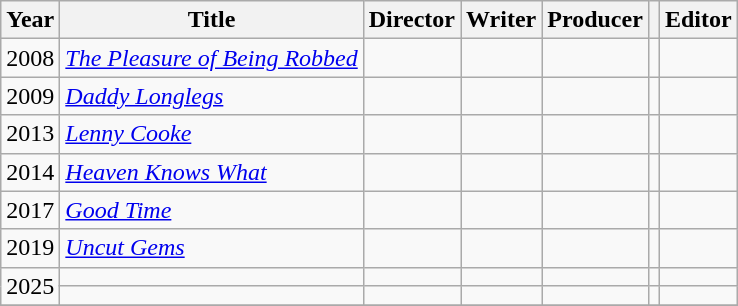<table class="wikitable plainrowheaders">
<tr>
<th>Year</th>
<th>Title</th>
<th>Director</th>
<th>Writer</th>
<th>Producer</th>
<th></th>
<th>Editor</th>
</tr>
<tr>
<td>2008</td>
<td><em><a href='#'>The Pleasure of Being Robbed</a></em></td>
<td></td>
<td></td>
<td></td>
<td></td>
<td></td>
</tr>
<tr>
<td>2009</td>
<td><em><a href='#'>Daddy Longlegs</a></em></td>
<td></td>
<td></td>
<td></td>
<td></td>
<td></td>
</tr>
<tr>
<td>2013</td>
<td><em><a href='#'>Lenny Cooke</a></em></td>
<td></td>
<td></td>
<td></td>
<td></td>
<td></td>
</tr>
<tr>
<td>2014</td>
<td><em><a href='#'>Heaven Knows What</a></em></td>
<td></td>
<td></td>
<td></td>
<td></td>
<td></td>
</tr>
<tr>
<td>2017</td>
<td><em><a href='#'>Good Time</a></em></td>
<td></td>
<td></td>
<td></td>
<td></td>
<td></td>
</tr>
<tr>
<td>2019</td>
<td><em><a href='#'>Uncut Gems</a></em></td>
<td></td>
<td></td>
<td></td>
<td></td>
<td></td>
</tr>
<tr>
<td rowspan="2">2025</td>
<td><em></em></td>
<td></td>
<td></td>
<td></td>
<td></td>
<td></td>
</tr>
<tr>
<td><em></em></td>
<td></td>
<td></td>
<td></td>
<td></td>
<td></td>
</tr>
<tr>
</tr>
</table>
